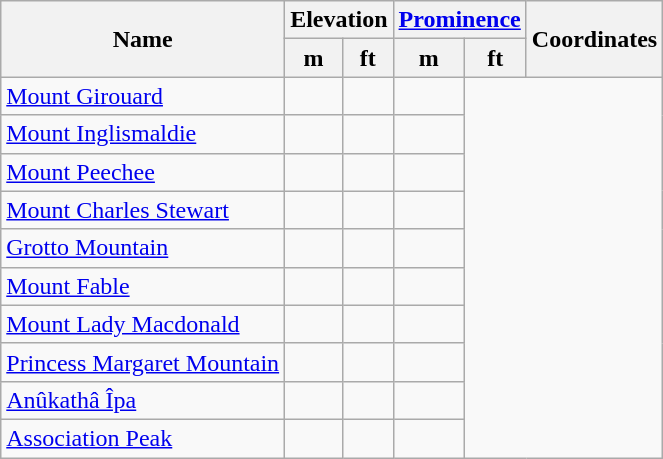<table class="wikitable" style="margin-left:3em">
<tr>
<th rowspan=2>Name</th>
<th colspan=2>Elevation</th>
<th colspan=2><a href='#'>Prominence</a></th>
<th rowspan=2>Coordinates</th>
</tr>
<tr>
<th>m</th>
<th>ft</th>
<th>m</th>
<th>ft</th>
</tr>
<tr>
<td><a href='#'>Mount Girouard</a></td>
<td></td>
<td></td>
<td></td>
</tr>
<tr>
<td><a href='#'>Mount Inglismaldie</a></td>
<td></td>
<td></td>
<td></td>
</tr>
<tr>
<td><a href='#'>Mount Peechee</a></td>
<td></td>
<td></td>
<td></td>
</tr>
<tr>
<td><a href='#'>Mount Charles Stewart</a></td>
<td></td>
<td></td>
<td></td>
</tr>
<tr>
<td><a href='#'>Grotto Mountain</a></td>
<td></td>
<td></td>
<td></td>
</tr>
<tr>
<td><a href='#'>Mount Fable</a></td>
<td></td>
<td></td>
<td></td>
</tr>
<tr>
<td><a href='#'>Mount Lady Macdonald</a></td>
<td></td>
<td></td>
<td></td>
</tr>
<tr>
<td><a href='#'>Princess Margaret Mountain</a></td>
<td></td>
<td></td>
<td></td>
</tr>
<tr>
<td><a href='#'>Anûkathâ Îpa</a></td>
<td></td>
<td></td>
<td></td>
</tr>
<tr>
<td><a href='#'>Association Peak</a></td>
<td></td>
<td></td>
<td></td>
</tr>
</table>
